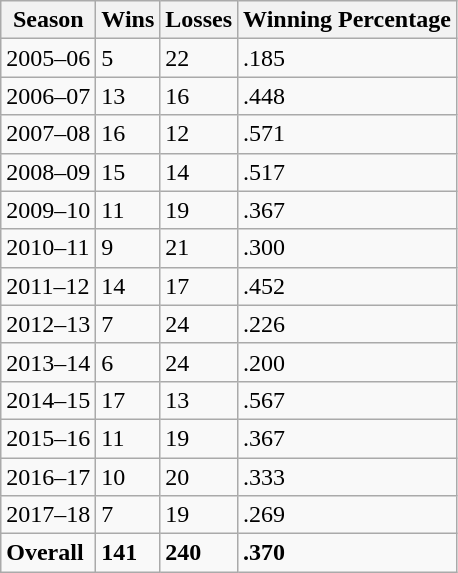<table class="wikitable">
<tr>
<th>Season</th>
<th>Wins</th>
<th>Losses</th>
<th>Winning Percentage</th>
</tr>
<tr>
<td>2005–06</td>
<td>5</td>
<td>22</td>
<td>.185</td>
</tr>
<tr>
<td>2006–07</td>
<td>13</td>
<td>16</td>
<td>.448</td>
</tr>
<tr>
<td>2007–08</td>
<td>16</td>
<td>12</td>
<td>.571</td>
</tr>
<tr>
<td>2008–09</td>
<td>15</td>
<td>14</td>
<td>.517</td>
</tr>
<tr>
<td>2009–10</td>
<td>11</td>
<td>19</td>
<td>.367</td>
</tr>
<tr>
<td>2010–11</td>
<td>9</td>
<td>21</td>
<td>.300</td>
</tr>
<tr>
<td>2011–12</td>
<td>14</td>
<td>17</td>
<td>.452</td>
</tr>
<tr>
<td>2012–13</td>
<td>7</td>
<td>24</td>
<td>.226</td>
</tr>
<tr>
<td>2013–14</td>
<td>6</td>
<td>24</td>
<td>.200</td>
</tr>
<tr>
<td>2014–15</td>
<td>17</td>
<td>13</td>
<td>.567</td>
</tr>
<tr>
<td>2015–16</td>
<td>11</td>
<td>19</td>
<td>.367</td>
</tr>
<tr>
<td>2016–17</td>
<td>10</td>
<td>20</td>
<td>.333</td>
</tr>
<tr>
<td>2017–18</td>
<td>7</td>
<td>19</td>
<td>.269</td>
</tr>
<tr>
<td><strong>Overall</strong></td>
<td><strong>141</strong></td>
<td><strong>240</strong></td>
<td><strong>.370</strong></td>
</tr>
</table>
